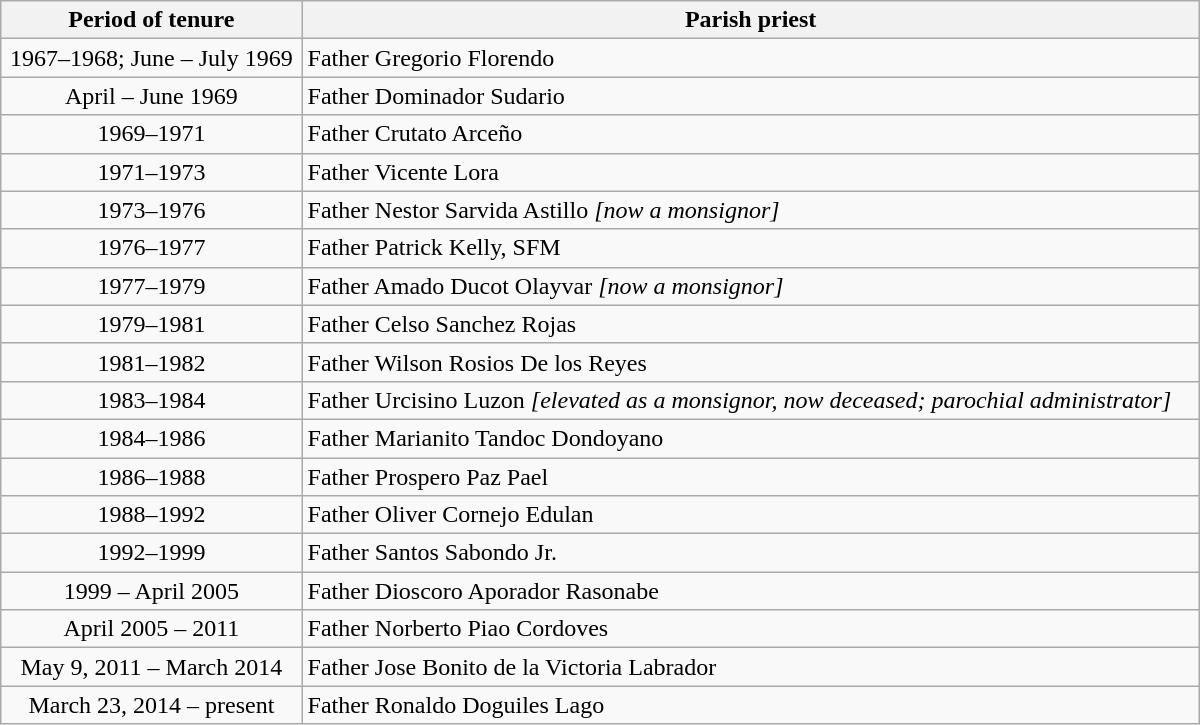<table style="min-width:50em; width:auto;" class="collapsible collapsed wikitable toccolours">
<tr>
<th scope="col">Period of tenure</th>
<th scope="col">Parish priest</th>
</tr>
<tr>
<td style="text-align: center;">1967–1968; June – July 1969</td>
<td>Father Gregorio Florendo</td>
</tr>
<tr>
<td style="text-align: center;">April – June 1969</td>
<td>Father Dominador Sudario</td>
</tr>
<tr>
<td style="text-align: center;">1969–1971</td>
<td>Father Crutato Arceño</td>
</tr>
<tr>
<td style="text-align: center;">1971–1973</td>
<td>Father Vicente Lora</td>
</tr>
<tr>
<td style="text-align: center;">1973–1976</td>
<td>Father Nestor Sarvida Astillo <em>[now a monsignor]</em></td>
</tr>
<tr>
<td style="text-align: center;">1976–1977</td>
<td>Father Patrick Kelly, SFM</td>
</tr>
<tr>
<td style="text-align: center;">1977–1979</td>
<td>Father Amado Ducot Olayvar <em>[now a monsignor]</em></td>
</tr>
<tr>
<td style="text-align: center;">1979–1981</td>
<td>Father Celso Sanchez Rojas</td>
</tr>
<tr>
<td style="text-align: center;">1981–1982</td>
<td>Father Wilson Rosios De los Reyes</td>
</tr>
<tr>
<td style="text-align: center;">1983–1984</td>
<td>Father Urcisino Luzon <em>[elevated as a monsignor, now deceased; parochial administrator]</em></td>
</tr>
<tr>
<td style="text-align: center;">1984–1986</td>
<td>Father Marianito Tandoc Dondoyano</td>
</tr>
<tr>
<td style="text-align: center;">1986–1988</td>
<td>Father Prospero Paz Pael</td>
</tr>
<tr>
<td style="text-align: center;">1988–1992</td>
<td>Father Oliver Cornejo Edulan</td>
</tr>
<tr>
<td style="text-align: center;">1992–1999</td>
<td>Father Santos Sabondo Jr.</td>
</tr>
<tr>
<td style="text-align: center;">1999 – April 2005</td>
<td>Father Dioscoro Aporador Rasonabe</td>
</tr>
<tr>
<td style="text-align: center;">April 2005 – 2011</td>
<td>Father Norberto Piao Cordoves</td>
</tr>
<tr>
<td style="text-align: center;">May 9, 2011 – March 2014</td>
<td>Father Jose Bonito de la Victoria Labrador</td>
</tr>
<tr>
<td style="text-align: center;">March 23, 2014 – present</td>
<td>Father Ronaldo Doguiles Lago</td>
</tr>
</table>
